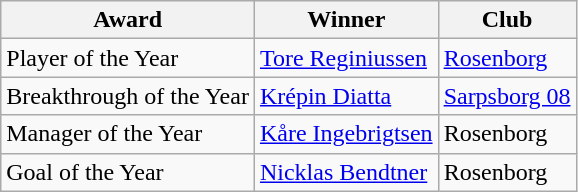<table class="wikitable">
<tr>
<th>Award</th>
<th>Winner</th>
<th>Club</th>
</tr>
<tr>
<td>Player of the Year</td>
<td> <a href='#'>Tore Reginiussen</a></td>
<td><a href='#'>Rosenborg</a></td>
</tr>
<tr>
<td>Breakthrough of the Year</td>
<td> <a href='#'>Krépin Diatta</a></td>
<td><a href='#'>Sarpsborg 08</a></td>
</tr>
<tr>
<td>Manager of the Year</td>
<td> <a href='#'>Kåre Ingebrigtsen</a></td>
<td>Rosenborg</td>
</tr>
<tr>
<td>Goal of the Year</td>
<td> <a href='#'>Nicklas Bendtner</a></td>
<td>Rosenborg</td>
</tr>
</table>
